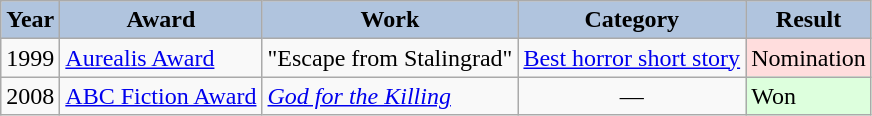<table class="wikitable">
<tr>
<th style="background:#B0C4DE;">Year</th>
<th style="background:#B0C4DE;">Award</th>
<th style="background:#B0C4DE;">Work</th>
<th style="background:#B0C4DE;">Category</th>
<th style="background:#B0C4DE;">Result</th>
</tr>
<tr>
<td>1999</td>
<td><a href='#'>Aurealis Award</a></td>
<td>"Escape from Stalingrad"</td>
<td><a href='#'>Best horror short story</a></td>
<td bgcolor="ffdddd">Nomination</td>
</tr>
<tr>
<td>2008</td>
<td><a href='#'>ABC Fiction Award</a></td>
<td><em><a href='#'>God for the Killing</a></em></td>
<td align="center">—</td>
<td bgcolor="#ddffdd">Won</td>
</tr>
</table>
